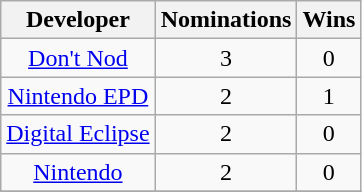<table class="wikitable sortable plainrowheaders" style="text-align:center">
<tr>
<th scope="col">Developer</th>
<th scope="col">Nominations</th>
<th scope="col">Wins</th>
</tr>
<tr>
<td><a href='#'>Don't Nod</a></td>
<td>3</td>
<td>0</td>
</tr>
<tr>
<td><a href='#'>Nintendo EPD</a></td>
<td>2</td>
<td>1</td>
</tr>
<tr>
<td><a href='#'>Digital Eclipse</a></td>
<td>2</td>
<td>0</td>
</tr>
<tr>
<td><a href='#'>Nintendo</a></td>
<td>2</td>
<td>0</td>
</tr>
<tr>
</tr>
</table>
